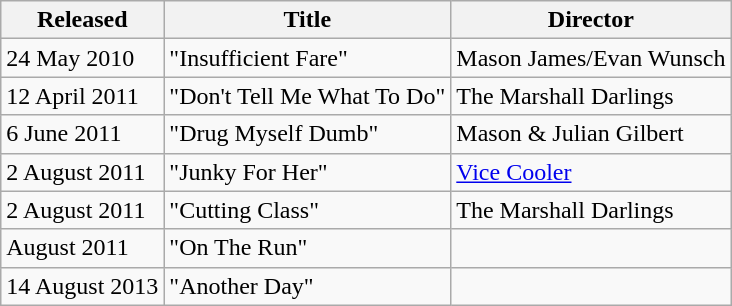<table class="wikitable" border="1">
<tr>
<th>Released</th>
<th>Title</th>
<th>Director</th>
</tr>
<tr>
<td>24 May 2010</td>
<td>"Insufficient Fare"</td>
<td>Mason James/Evan Wunsch</td>
</tr>
<tr>
<td>12 April 2011</td>
<td>"Don't Tell Me What To Do"</td>
<td>The Marshall Darlings</td>
</tr>
<tr>
<td>6 June 2011</td>
<td>"Drug Myself Dumb"</td>
<td>Mason & Julian Gilbert</td>
</tr>
<tr>
<td>2 August 2011</td>
<td>"Junky For Her"</td>
<td><a href='#'>Vice Cooler</a></td>
</tr>
<tr>
<td>2 August 2011</td>
<td>"Cutting Class"</td>
<td>The Marshall Darlings</td>
</tr>
<tr>
<td>August 2011</td>
<td>"On The Run"</td>
<td></td>
</tr>
<tr>
<td>14 August 2013</td>
<td>"Another Day"</td>
<td></td>
</tr>
</table>
